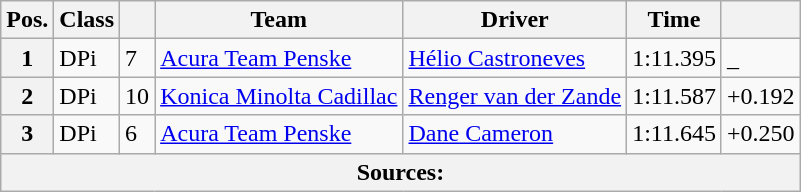<table class="wikitable">
<tr>
<th>Pos.</th>
<th>Class</th>
<th></th>
<th>Team</th>
<th>Driver</th>
<th>Time</th>
<th></th>
</tr>
<tr>
<th>1</th>
<td>DPi</td>
<td>7</td>
<td><a href='#'>Acura Team Penske</a></td>
<td><a href='#'>Hélio Castroneves</a></td>
<td>1:11.395</td>
<td>_</td>
</tr>
<tr>
<th>2</th>
<td>DPi</td>
<td>10</td>
<td><a href='#'>Konica Minolta Cadillac</a></td>
<td><a href='#'>Renger van der Zande</a></td>
<td>1:11.587</td>
<td>+0.192</td>
</tr>
<tr>
<th>3</th>
<td>DPi</td>
<td>6</td>
<td><a href='#'>Acura Team Penske</a></td>
<td><a href='#'>Dane Cameron</a></td>
<td>1:11.645</td>
<td>+0.250</td>
</tr>
<tr>
<th colspan="7">Sources:</th>
</tr>
</table>
